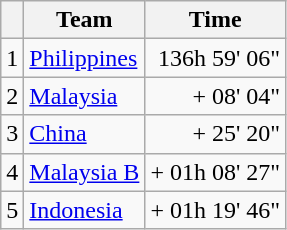<table class="wikitable">
<tr>
<th></th>
<th>Team</th>
<th>Time</th>
</tr>
<tr>
<td>1</td>
<td><a href='#'>Philippines</a></td>
<td align=right>136h 59' 06"</td>
</tr>
<tr>
<td>2</td>
<td><a href='#'>Malaysia</a></td>
<td align=right>+ 08' 04"</td>
</tr>
<tr>
<td>3</td>
<td><a href='#'>China</a></td>
<td align=right>+ 25' 20"</td>
</tr>
<tr>
<td>4</td>
<td><a href='#'>Malaysia B</a></td>
<td align=right>+ 01h 08' 27"</td>
</tr>
<tr>
<td>5</td>
<td><a href='#'>Indonesia</a></td>
<td align=right>+ 01h 19' 46"</td>
</tr>
</table>
